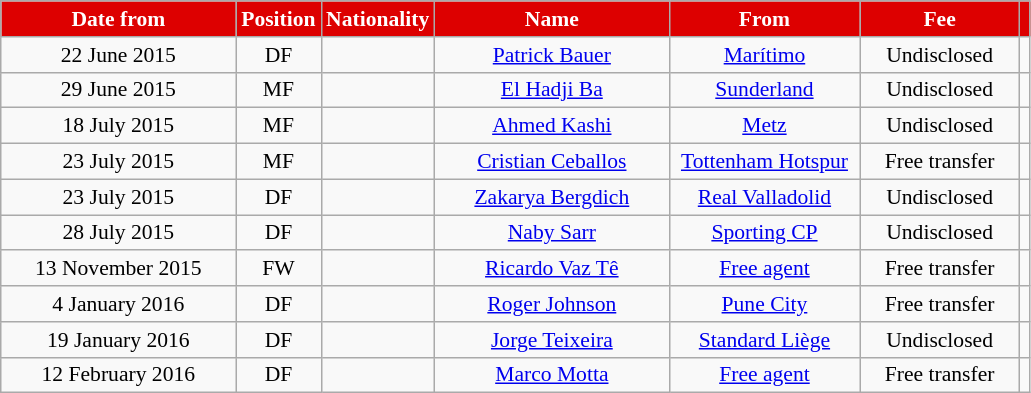<table class="wikitable"  style="text-align:center; font-size:90%; ">
<tr>
<th style="background:#DD0000; color:white; width:150px;">Date from</th>
<th style="background:#DD0000; color:white; width:50px;">Position</th>
<th style="background:#DD0000; color:white; width:50px;">Nationality</th>
<th style="background:#DD0000; color:white; width:150px;">Name</th>
<th style="background:#DD0000; color:white; width:120px;">From</th>
<th style="background:#DD0000; color:white; width:100px;">Fee</th>
<th style="background:#DD0000; color:white;"></th>
</tr>
<tr>
<td>22 June 2015</td>
<td>DF</td>
<td></td>
<td><a href='#'>Patrick Bauer</a></td>
<td><a href='#'>Marítimo</a></td>
<td>Undisclosed</td>
<td></td>
</tr>
<tr>
<td>29 June 2015</td>
<td>MF</td>
<td></td>
<td><a href='#'>El Hadji Ba</a></td>
<td><a href='#'>Sunderland</a></td>
<td>Undisclosed</td>
<td></td>
</tr>
<tr>
<td>18 July 2015</td>
<td>MF</td>
<td></td>
<td><a href='#'>Ahmed Kashi</a></td>
<td><a href='#'>Metz</a></td>
<td>Undisclosed</td>
<td></td>
</tr>
<tr>
<td>23 July 2015</td>
<td>MF</td>
<td></td>
<td><a href='#'>Cristian Ceballos</a></td>
<td><a href='#'>Tottenham Hotspur</a></td>
<td>Free transfer</td>
<td></td>
</tr>
<tr>
<td>23 July 2015</td>
<td>DF</td>
<td></td>
<td><a href='#'>Zakarya Bergdich</a></td>
<td><a href='#'>Real Valladolid</a></td>
<td>Undisclosed</td>
<td></td>
</tr>
<tr>
<td>28 July 2015</td>
<td>DF</td>
<td></td>
<td><a href='#'>Naby Sarr</a></td>
<td><a href='#'>Sporting CP</a></td>
<td>Undisclosed</td>
<td></td>
</tr>
<tr>
<td>13 November 2015</td>
<td>FW</td>
<td></td>
<td><a href='#'>Ricardo Vaz Tê</a></td>
<td><a href='#'>Free agent</a></td>
<td>Free transfer</td>
<td></td>
</tr>
<tr>
<td>4 January 2016</td>
<td>DF</td>
<td></td>
<td><a href='#'>Roger Johnson</a></td>
<td><a href='#'>Pune City</a></td>
<td>Free transfer</td>
<td></td>
</tr>
<tr>
<td>19 January 2016</td>
<td>DF</td>
<td></td>
<td><a href='#'>Jorge Teixeira</a></td>
<td><a href='#'>Standard Liège</a></td>
<td>Undisclosed</td>
<td></td>
</tr>
<tr>
<td>12 February 2016</td>
<td>DF</td>
<td></td>
<td><a href='#'>Marco Motta</a></td>
<td><a href='#'>Free agent</a></td>
<td>Free transfer</td>
<td></td>
</tr>
</table>
